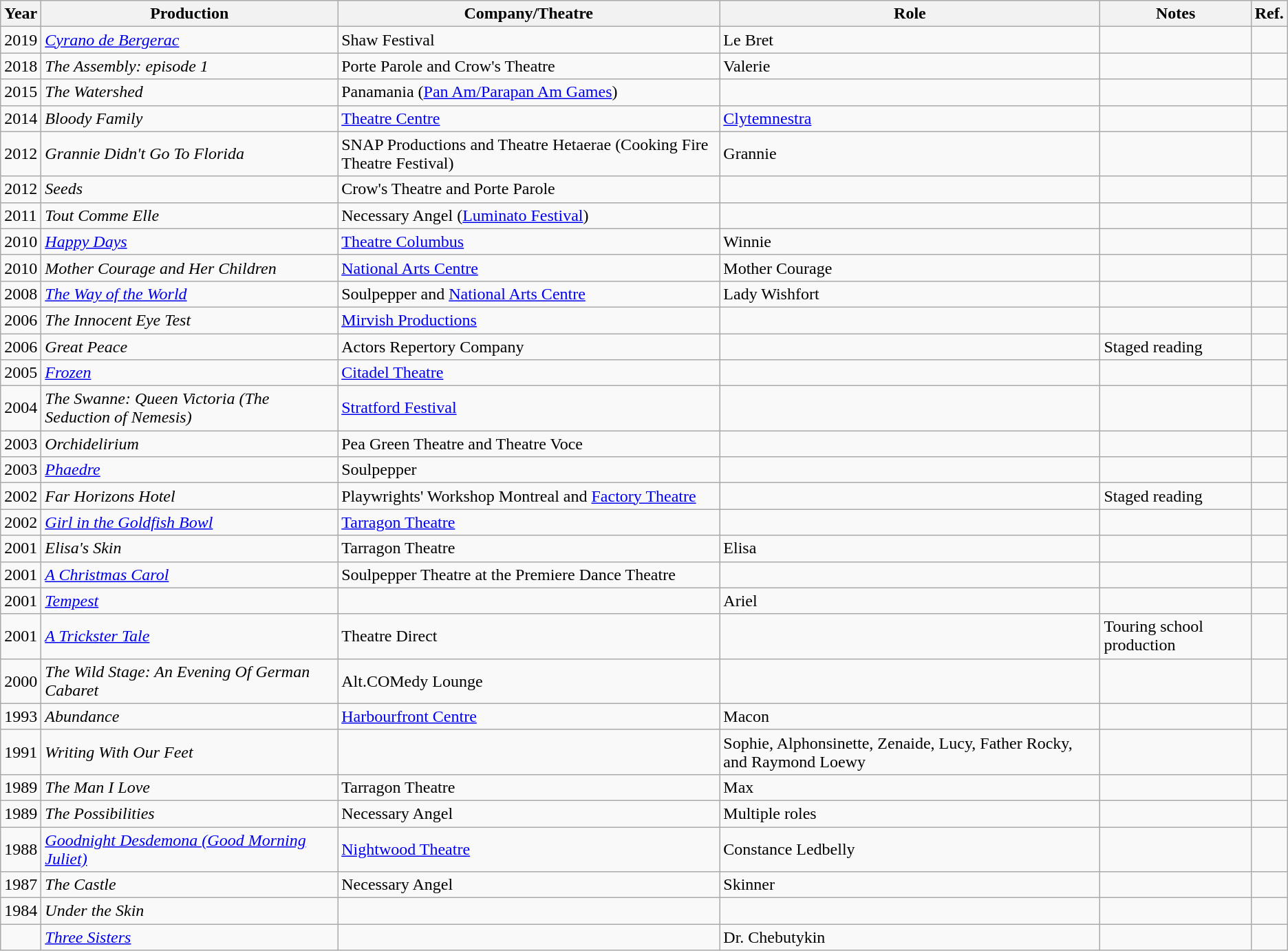<table class="wikitable">
<tr>
<th>Year</th>
<th>Production</th>
<th>Company/Theatre</th>
<th>Role</th>
<th>Notes</th>
<th>Ref.</th>
</tr>
<tr>
<td>2019</td>
<td><em><a href='#'>Cyrano de Bergerac</a></em></td>
<td>Shaw Festival</td>
<td>Le Bret</td>
<td></td>
<td></td>
</tr>
<tr>
<td>2018</td>
<td><em>The Assembly: episode 1</em></td>
<td>Porte Parole and Crow's Theatre</td>
<td>Valerie</td>
<td></td>
<td></td>
</tr>
<tr>
<td>2015</td>
<td><em>The Watershed</em></td>
<td>Panamania (<a href='#'>Pan Am/Parapan Am Games</a>)</td>
<td></td>
<td></td>
<td></td>
</tr>
<tr>
<td>2014</td>
<td><em>Bloody Family</em></td>
<td><a href='#'>Theatre Centre</a></td>
<td><a href='#'>Clytemnestra</a></td>
<td></td>
<td></td>
</tr>
<tr>
<td>2012</td>
<td><em>Grannie Didn't Go To Florida</em></td>
<td>SNAP Productions and Theatre Hetaerae (Cooking Fire Theatre Festival)</td>
<td>Grannie</td>
<td></td>
<td></td>
</tr>
<tr>
<td>2012</td>
<td><em>Seeds</em></td>
<td>Crow's Theatre and Porte Parole</td>
<td></td>
<td></td>
<td></td>
</tr>
<tr>
<td>2011</td>
<td><em>Tout Comme Elle</em></td>
<td>Necessary Angel (<a href='#'>Luminato Festival</a>)</td>
<td></td>
<td></td>
<td></td>
</tr>
<tr>
<td>2010</td>
<td><em><a href='#'>Happy Days</a></em></td>
<td><a href='#'>Theatre Columbus</a></td>
<td>Winnie</td>
<td></td>
<td></td>
</tr>
<tr>
<td>2010</td>
<td><em>Mother Courage and Her Children</em></td>
<td><a href='#'>National Arts Centre</a></td>
<td>Mother Courage</td>
<td></td>
<td></td>
</tr>
<tr>
<td>2008</td>
<td><em><a href='#'>The Way of the World</a></em></td>
<td>Soulpepper and <a href='#'>National Arts Centre</a></td>
<td>Lady Wishfort</td>
<td></td>
<td></td>
</tr>
<tr>
<td>2006</td>
<td><em>The Innocent Eye Test</em></td>
<td><a href='#'>Mirvish Productions</a></td>
<td></td>
<td></td>
<td></td>
</tr>
<tr>
<td>2006</td>
<td><em>Great Peace</em></td>
<td>Actors Repertory Company</td>
<td></td>
<td>Staged reading</td>
<td></td>
</tr>
<tr>
<td>2005</td>
<td><em><a href='#'>Frozen</a></em></td>
<td><a href='#'>Citadel Theatre</a></td>
<td></td>
<td></td>
<td></td>
</tr>
<tr>
<td>2004</td>
<td><em>The Swanne: Queen Victoria (The Seduction of Nemesis)</em></td>
<td><a href='#'>Stratford Festival</a></td>
<td></td>
<td></td>
<td></td>
</tr>
<tr>
<td>2003</td>
<td><em>Orchidelirium</em></td>
<td>Pea Green Theatre and Theatre Voce</td>
<td></td>
<td></td>
<td></td>
</tr>
<tr>
<td>2003</td>
<td><em><a href='#'>Phaedre</a></em></td>
<td>Soulpepper</td>
<td></td>
<td></td>
<td></td>
</tr>
<tr>
<td>2002</td>
<td><em>Far Horizons Hotel</em></td>
<td>Playwrights' Workshop Montreal and <a href='#'>Factory Theatre</a></td>
<td></td>
<td>Staged reading</td>
<td></td>
</tr>
<tr>
<td>2002</td>
<td><em><a href='#'>Girl in the Goldfish Bowl</a></em></td>
<td><a href='#'>Tarragon Theatre</a></td>
<td></td>
<td></td>
<td></td>
</tr>
<tr>
<td>2001</td>
<td><em>Elisa's Skin</em></td>
<td>Tarragon Theatre</td>
<td>Elisa</td>
<td></td>
<td></td>
</tr>
<tr>
<td>2001</td>
<td><em><a href='#'>A Christmas Carol</a></em></td>
<td>Soulpepper Theatre at the Premiere Dance Theatre</td>
<td></td>
<td></td>
<td></td>
</tr>
<tr>
<td>2001</td>
<td><em><a href='#'>Tempest</a></em></td>
<td></td>
<td>Ariel</td>
<td></td>
<td></td>
</tr>
<tr>
<td>2001</td>
<td><em><a href='#'>A Trickster Tale</a></em></td>
<td>Theatre Direct</td>
<td></td>
<td>Touring school production</td>
<td></td>
</tr>
<tr>
<td>2000</td>
<td><em>The Wild Stage: An Evening Of German Cabaret</em></td>
<td>Alt.COMedy Lounge</td>
<td></td>
<td></td>
<td></td>
</tr>
<tr>
<td>1993</td>
<td><em>Abundance</em></td>
<td><a href='#'>Harbourfront Centre</a></td>
<td>Macon</td>
<td></td>
<td></td>
</tr>
<tr>
<td>1991</td>
<td><em>Writing With Our Feet</em></td>
<td></td>
<td>Sophie, Alphonsinette, Zenaide, Lucy, Father Rocky, and Raymond Loewy</td>
<td></td>
<td></td>
</tr>
<tr>
<td>1989</td>
<td><em>The Man I Love</em></td>
<td>Tarragon Theatre</td>
<td>Max</td>
<td></td>
<td></td>
</tr>
<tr>
<td>1989</td>
<td><em>The Possibilities</em></td>
<td>Necessary Angel</td>
<td>Multiple roles</td>
<td></td>
<td></td>
</tr>
<tr>
<td>1988</td>
<td><em><a href='#'>Goodnight Desdemona (Good Morning Juliet)</a></em></td>
<td><a href='#'>Nightwood Theatre</a></td>
<td>Constance Ledbelly</td>
<td></td>
<td></td>
</tr>
<tr>
<td>1987</td>
<td><em>The Castle</em></td>
<td>Necessary Angel</td>
<td>Skinner</td>
<td></td>
<td></td>
</tr>
<tr>
<td>1984</td>
<td><em>Under the Skin</em></td>
<td></td>
<td></td>
<td></td>
<td></td>
</tr>
<tr>
<td></td>
<td><em><a href='#'>Three Sisters</a></em></td>
<td></td>
<td>Dr. Chebutykin</td>
<td></td>
<td></td>
</tr>
</table>
